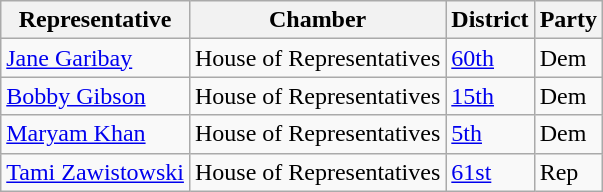<table class="wikitable">
<tr>
<th>Representative</th>
<th>Chamber</th>
<th>District</th>
<th>Party</th>
</tr>
<tr>
<td><a href='#'>Jane Garibay</a></td>
<td>House of Representatives</td>
<td><a href='#'>60th</a></td>
<td>Dem</td>
</tr>
<tr>
<td><a href='#'>Bobby Gibson</a></td>
<td>House of Representatives</td>
<td><a href='#'>15th</a></td>
<td>Dem</td>
</tr>
<tr>
<td><a href='#'>Maryam Khan</a></td>
<td>House of Representatives</td>
<td><a href='#'>5th</a></td>
<td>Dem</td>
</tr>
<tr>
<td><a href='#'>Tami Zawistowski</a></td>
<td>House of Representatives</td>
<td><a href='#'>61st</a></td>
<td>Rep</td>
</tr>
</table>
